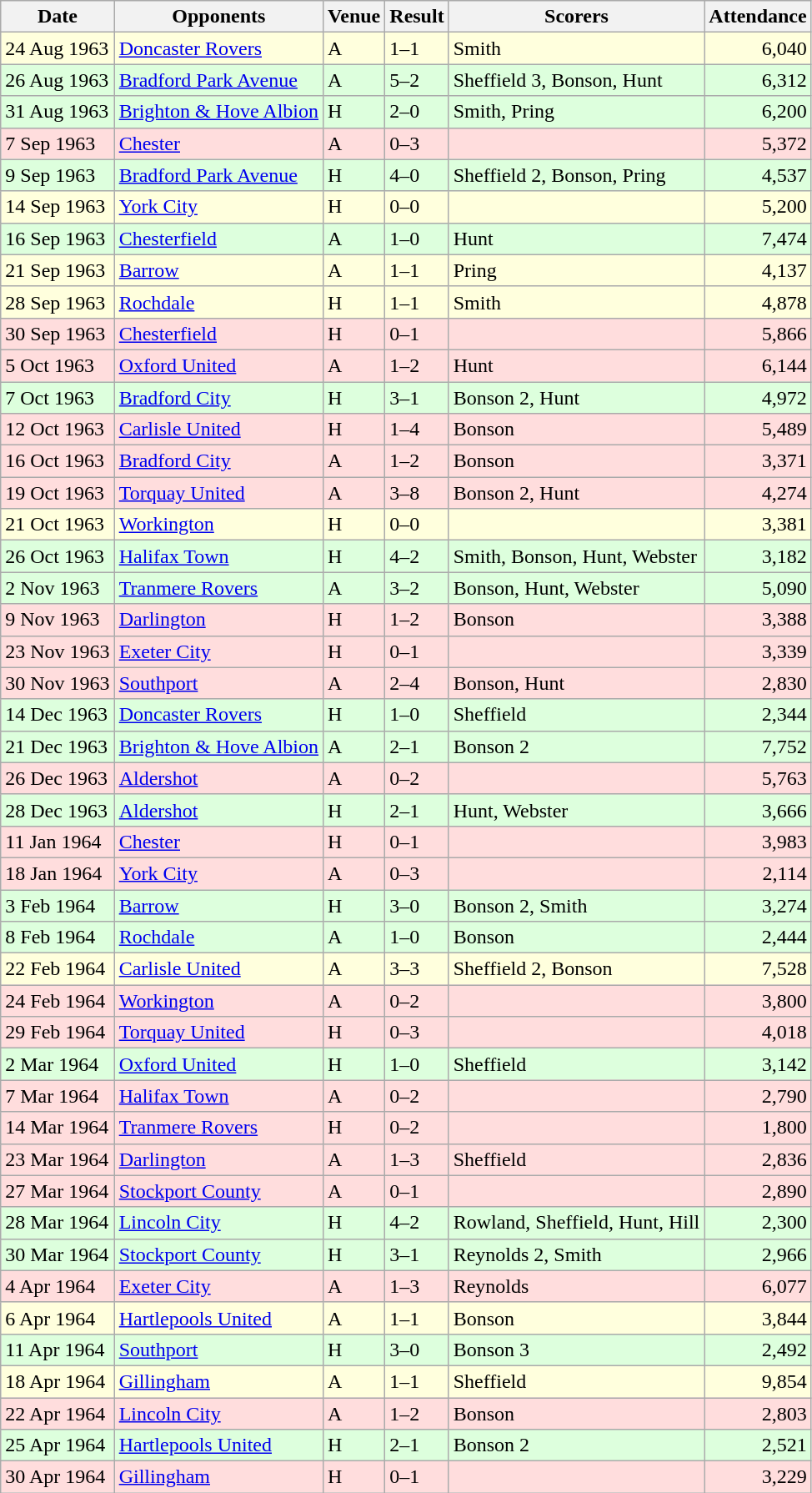<table class="wikitable sortable">
<tr>
<th>Date</th>
<th>Opponents</th>
<th>Venue</th>
<th>Result</th>
<th>Scorers</th>
<th>Attendance</th>
</tr>
<tr bgcolor="#ffffdd">
<td>24 Aug 1963</td>
<td><a href='#'>Doncaster Rovers</a></td>
<td>A</td>
<td>1–1</td>
<td>Smith</td>
<td align="right">6,040</td>
</tr>
<tr bgcolor="#ddffdd">
<td>26 Aug 1963</td>
<td><a href='#'>Bradford Park Avenue</a></td>
<td>A</td>
<td>5–2</td>
<td>Sheffield 3, Bonson, Hunt</td>
<td align="right">6,312</td>
</tr>
<tr bgcolor="#ddffdd">
<td>31 Aug 1963</td>
<td><a href='#'>Brighton & Hove Albion</a></td>
<td>H</td>
<td>2–0</td>
<td>Smith, Pring</td>
<td align="right">6,200</td>
</tr>
<tr bgcolor="#ffdddd">
<td>7 Sep 1963</td>
<td><a href='#'>Chester</a></td>
<td>A</td>
<td>0–3</td>
<td></td>
<td align="right">5,372</td>
</tr>
<tr bgcolor="#ddffdd">
<td>9 Sep 1963</td>
<td><a href='#'>Bradford Park Avenue</a></td>
<td>H</td>
<td>4–0</td>
<td>Sheffield 2, Bonson, Pring</td>
<td align="right">4,537</td>
</tr>
<tr bgcolor="#ffffdd">
<td>14 Sep 1963</td>
<td><a href='#'>York City</a></td>
<td>H</td>
<td>0–0</td>
<td></td>
<td align="right">5,200</td>
</tr>
<tr bgcolor="#ddffdd">
<td>16 Sep 1963</td>
<td><a href='#'>Chesterfield</a></td>
<td>A</td>
<td>1–0</td>
<td>Hunt</td>
<td align="right">7,474</td>
</tr>
<tr bgcolor="#ffffdd">
<td>21 Sep 1963</td>
<td><a href='#'>Barrow</a></td>
<td>A</td>
<td>1–1</td>
<td>Pring</td>
<td align="right">4,137</td>
</tr>
<tr bgcolor="#ffffdd">
<td>28 Sep 1963</td>
<td><a href='#'>Rochdale</a></td>
<td>H</td>
<td>1–1</td>
<td>Smith</td>
<td align="right">4,878</td>
</tr>
<tr bgcolor="#ffdddd">
<td>30 Sep 1963</td>
<td><a href='#'>Chesterfield</a></td>
<td>H</td>
<td>0–1</td>
<td></td>
<td align="right">5,866</td>
</tr>
<tr bgcolor="#ffdddd">
<td>5 Oct 1963</td>
<td><a href='#'>Oxford United</a></td>
<td>A</td>
<td>1–2</td>
<td>Hunt</td>
<td align="right">6,144</td>
</tr>
<tr bgcolor="#ddffdd">
<td>7 Oct 1963</td>
<td><a href='#'>Bradford City</a></td>
<td>H</td>
<td>3–1</td>
<td>Bonson 2, Hunt</td>
<td align="right">4,972</td>
</tr>
<tr bgcolor="#ffdddd">
<td>12 Oct 1963</td>
<td><a href='#'>Carlisle United</a></td>
<td>H</td>
<td>1–4</td>
<td>Bonson</td>
<td align="right">5,489</td>
</tr>
<tr bgcolor="#ffdddd">
<td>16 Oct 1963</td>
<td><a href='#'>Bradford City</a></td>
<td>A</td>
<td>1–2</td>
<td>Bonson</td>
<td align="right">3,371</td>
</tr>
<tr bgcolor="#ffdddd">
<td>19 Oct 1963</td>
<td><a href='#'>Torquay United</a></td>
<td>A</td>
<td>3–8</td>
<td>Bonson 2, Hunt</td>
<td align="right">4,274</td>
</tr>
<tr bgcolor="#ffffdd">
<td>21 Oct 1963</td>
<td><a href='#'>Workington</a></td>
<td>H</td>
<td>0–0</td>
<td></td>
<td align="right">3,381</td>
</tr>
<tr bgcolor="#ddffdd">
<td>26 Oct 1963</td>
<td><a href='#'>Halifax Town</a></td>
<td>H</td>
<td>4–2</td>
<td>Smith, Bonson, Hunt, Webster</td>
<td align="right">3,182</td>
</tr>
<tr bgcolor="#ddffdd">
<td>2 Nov 1963</td>
<td><a href='#'>Tranmere Rovers</a></td>
<td>A</td>
<td>3–2</td>
<td>Bonson, Hunt, Webster</td>
<td align="right">5,090</td>
</tr>
<tr bgcolor="#ffdddd">
<td>9 Nov 1963</td>
<td><a href='#'>Darlington</a></td>
<td>H</td>
<td>1–2</td>
<td>Bonson</td>
<td align="right">3,388</td>
</tr>
<tr bgcolor="#ffdddd">
<td>23 Nov 1963</td>
<td><a href='#'>Exeter City</a></td>
<td>H</td>
<td>0–1</td>
<td></td>
<td align="right">3,339</td>
</tr>
<tr bgcolor="#ffdddd">
<td>30 Nov 1963</td>
<td><a href='#'>Southport</a></td>
<td>A</td>
<td>2–4</td>
<td>Bonson, Hunt</td>
<td align="right">2,830</td>
</tr>
<tr bgcolor="#ddffdd">
<td>14 Dec 1963</td>
<td><a href='#'>Doncaster Rovers</a></td>
<td>H</td>
<td>1–0</td>
<td>Sheffield</td>
<td align="right">2,344</td>
</tr>
<tr bgcolor="#ddffdd">
<td>21 Dec 1963</td>
<td><a href='#'>Brighton & Hove Albion</a></td>
<td>A</td>
<td>2–1</td>
<td>Bonson 2</td>
<td align="right">7,752</td>
</tr>
<tr bgcolor="#ffdddd">
<td>26 Dec 1963</td>
<td><a href='#'>Aldershot</a></td>
<td>A</td>
<td>0–2</td>
<td></td>
<td align="right">5,763</td>
</tr>
<tr bgcolor="#ddffdd">
<td>28 Dec 1963</td>
<td><a href='#'>Aldershot</a></td>
<td>H</td>
<td>2–1</td>
<td>Hunt, Webster</td>
<td align="right">3,666</td>
</tr>
<tr bgcolor="#ffdddd">
<td>11 Jan 1964</td>
<td><a href='#'>Chester</a></td>
<td>H</td>
<td>0–1</td>
<td></td>
<td align="right">3,983</td>
</tr>
<tr bgcolor="#ffdddd">
<td>18 Jan 1964</td>
<td><a href='#'>York City</a></td>
<td>A</td>
<td>0–3</td>
<td></td>
<td align="right">2,114</td>
</tr>
<tr bgcolor="#ddffdd">
<td>3 Feb 1964</td>
<td><a href='#'>Barrow</a></td>
<td>H</td>
<td>3–0</td>
<td>Bonson 2, Smith</td>
<td align="right">3,274</td>
</tr>
<tr bgcolor="#ddffdd">
<td>8 Feb 1964</td>
<td><a href='#'>Rochdale</a></td>
<td>A</td>
<td>1–0</td>
<td>Bonson</td>
<td align="right">2,444</td>
</tr>
<tr bgcolor="#ffffdd">
<td>22 Feb 1964</td>
<td><a href='#'>Carlisle United</a></td>
<td>A</td>
<td>3–3</td>
<td>Sheffield 2, Bonson</td>
<td align="right">7,528</td>
</tr>
<tr bgcolor="#ffdddd">
<td>24 Feb 1964</td>
<td><a href='#'>Workington</a></td>
<td>A</td>
<td>0–2</td>
<td></td>
<td align="right">3,800</td>
</tr>
<tr bgcolor="#ffdddd">
<td>29 Feb 1964</td>
<td><a href='#'>Torquay United</a></td>
<td>H</td>
<td>0–3</td>
<td></td>
<td align="right">4,018</td>
</tr>
<tr bgcolor="#ddffdd">
<td>2 Mar 1964</td>
<td><a href='#'>Oxford United</a></td>
<td>H</td>
<td>1–0</td>
<td>Sheffield</td>
<td align="right">3,142</td>
</tr>
<tr bgcolor="#ffdddd">
<td>7 Mar 1964</td>
<td><a href='#'>Halifax Town</a></td>
<td>A</td>
<td>0–2</td>
<td></td>
<td align="right">2,790</td>
</tr>
<tr bgcolor="#ffdddd">
<td>14 Mar 1964</td>
<td><a href='#'>Tranmere Rovers</a></td>
<td>H</td>
<td>0–2</td>
<td></td>
<td align="right">1,800</td>
</tr>
<tr bgcolor="#ffdddd">
<td>23 Mar 1964</td>
<td><a href='#'>Darlington</a></td>
<td>A</td>
<td>1–3</td>
<td>Sheffield</td>
<td align="right">2,836</td>
</tr>
<tr bgcolor="#ffdddd">
<td>27 Mar 1964</td>
<td><a href='#'>Stockport County</a></td>
<td>A</td>
<td>0–1</td>
<td></td>
<td align="right">2,890</td>
</tr>
<tr bgcolor="#ddffdd">
<td>28 Mar 1964</td>
<td><a href='#'>Lincoln City</a></td>
<td>H</td>
<td>4–2</td>
<td>Rowland, Sheffield, Hunt, Hill</td>
<td align="right">2,300</td>
</tr>
<tr bgcolor="#ddffdd">
<td>30 Mar 1964</td>
<td><a href='#'>Stockport County</a></td>
<td>H</td>
<td>3–1</td>
<td>Reynolds 2, Smith</td>
<td align="right">2,966</td>
</tr>
<tr bgcolor="#ffdddd">
<td>4 Apr 1964</td>
<td><a href='#'>Exeter City</a></td>
<td>A</td>
<td>1–3</td>
<td>Reynolds</td>
<td align="right">6,077</td>
</tr>
<tr bgcolor="#ffffdd">
<td>6 Apr 1964</td>
<td><a href='#'>Hartlepools United</a></td>
<td>A</td>
<td>1–1</td>
<td>Bonson</td>
<td align="right">3,844</td>
</tr>
<tr bgcolor="#ddffdd">
<td>11 Apr 1964</td>
<td><a href='#'>Southport</a></td>
<td>H</td>
<td>3–0</td>
<td>Bonson 3</td>
<td align="right">2,492</td>
</tr>
<tr bgcolor="#ffffdd">
<td>18 Apr 1964</td>
<td><a href='#'>Gillingham</a></td>
<td>A</td>
<td>1–1</td>
<td>Sheffield</td>
<td align="right">9,854</td>
</tr>
<tr bgcolor="#ffdddd">
<td>22 Apr 1964</td>
<td><a href='#'>Lincoln City</a></td>
<td>A</td>
<td>1–2</td>
<td>Bonson</td>
<td align="right">2,803</td>
</tr>
<tr bgcolor="#ddffdd">
<td>25 Apr 1964</td>
<td><a href='#'>Hartlepools United</a></td>
<td>H</td>
<td>2–1</td>
<td>Bonson 2</td>
<td align="right">2,521</td>
</tr>
<tr bgcolor="#ffdddd">
<td>30 Apr 1964</td>
<td><a href='#'>Gillingham</a></td>
<td>H</td>
<td>0–1</td>
<td></td>
<td align="right">3,229</td>
</tr>
</table>
